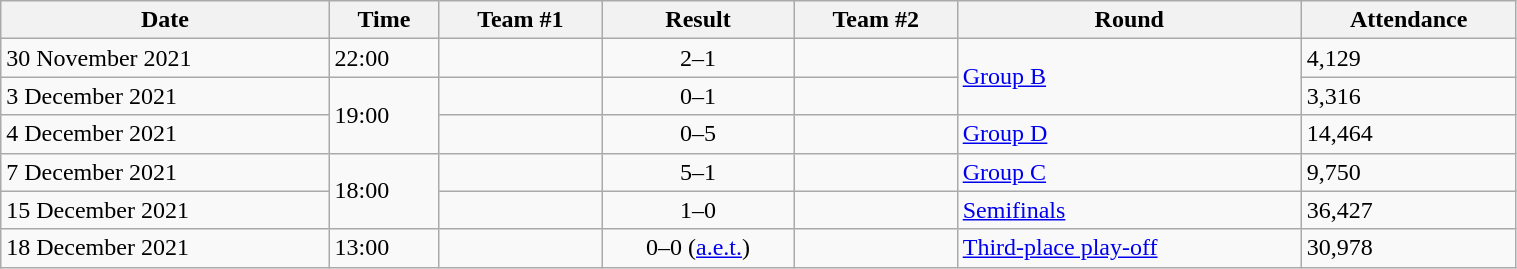<table class="wikitable" style="text-align: left;" width="80%">
<tr>
<th>Date</th>
<th>Time</th>
<th>Team #1</th>
<th>Result</th>
<th>Team #2</th>
<th>Round</th>
<th>Attendance</th>
</tr>
<tr>
<td>30 November 2021</td>
<td>22:00</td>
<td></td>
<td style="text-align:center;">2–1</td>
<td></td>
<td rowspan=2><a href='#'>Group B</a></td>
<td>4,129</td>
</tr>
<tr>
<td>3 December 2021</td>
<td rowspan=2>19:00</td>
<td></td>
<td style="text-align:center;">0–1</td>
<td></td>
<td>3,316</td>
</tr>
<tr>
<td>4 December 2021</td>
<td></td>
<td style="text-align:center;">0–5</td>
<td></td>
<td><a href='#'>Group D</a></td>
<td>14,464</td>
</tr>
<tr>
<td>7 December 2021</td>
<td rowspan=2>18:00</td>
<td></td>
<td style="text-align:center;">5–1</td>
<td></td>
<td><a href='#'>Group C</a></td>
<td>9,750</td>
</tr>
<tr>
<td>15 December 2021</td>
<td></td>
<td style="text-align:center;">1–0</td>
<td></td>
<td><a href='#'>Semifinals</a></td>
<td>36,427</td>
</tr>
<tr>
<td>18 December 2021</td>
<td>13:00</td>
<td></td>
<td style="text-align:center;">0–0 (<a href='#'>a.e.t.</a>)<br></td>
<td></td>
<td><a href='#'>Third-place play-off</a></td>
<td>30,978</td>
</tr>
</table>
